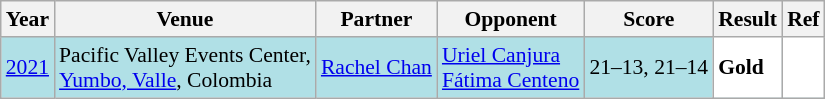<table class="sortable wikitable" style="font-size: 90%;">
<tr>
<th>Year</th>
<th>Venue</th>
<th>Partner</th>
<th>Opponent</th>
<th>Score</th>
<th>Result</th>
<th>Ref</th>
</tr>
<tr style="background:#B0E0E6">
<td align="center"><a href='#'>2021</a></td>
<td align="left">Pacific Valley Events Center,<br><a href='#'>Yumbo, Valle</a>, Colombia</td>
<td align="left"> <a href='#'>Rachel Chan</a></td>
<td align="left"> <a href='#'>Uriel Canjura</a><br> <a href='#'>Fátima Centeno</a></td>
<td align="left">21–13, 21–14</td>
<td style="text-align:left; background:white"> <strong>Gold</strong></td>
<td style="text-align:center; background:white"></td>
</tr>
</table>
